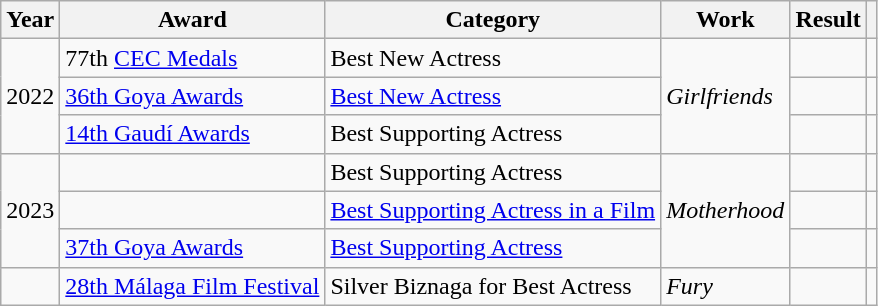<table class="wikitable sortable plainrowheaders">
<tr>
<th>Year</th>
<th>Award</th>
<th>Category</th>
<th>Work</th>
<th>Result</th>
<th scope="col" class="unsortable"></th>
</tr>
<tr>
<td rowspan = "3" align = "center">2022</td>
<td>77th <a href='#'>CEC Medals</a></td>
<td>Best New Actress</td>
<td rowspan = "3"><em>Girlfriends</em></td>
<td></td>
<td align = "center"></td>
</tr>
<tr>
<td><a href='#'>36th Goya Awards</a></td>
<td><a href='#'>Best New Actress</a></td>
<td></td>
<td align = "center"></td>
</tr>
<tr>
<td><a href='#'>14th Gaudí Awards</a></td>
<td>Best Supporting Actress</td>
<td></td>
<td align = "center"></td>
</tr>
<tr>
<td rowspan = "3" align = "center">2023</td>
<td></td>
<td>Best Supporting Actress</td>
<td rowspan = "3"><em>Motherhood</em></td>
<td></td>
<td align = "center"></td>
</tr>
<tr>
<td></td>
<td><a href='#'>Best Supporting Actress in a Film</a></td>
<td></td>
<td align = "center"></td>
</tr>
<tr>
<td><a href='#'>37th Goya Awards</a></td>
<td><a href='#'>Best Supporting Actress</a></td>
<td></td>
<td align = "center"></td>
</tr>
<tr>
<td></td>
<td><a href='#'>28th Málaga Film Festival</a></td>
<td>Silver Biznaga for Best Actress</td>
<td><em>Fury</em></td>
<td></td>
<td></td>
</tr>
</table>
